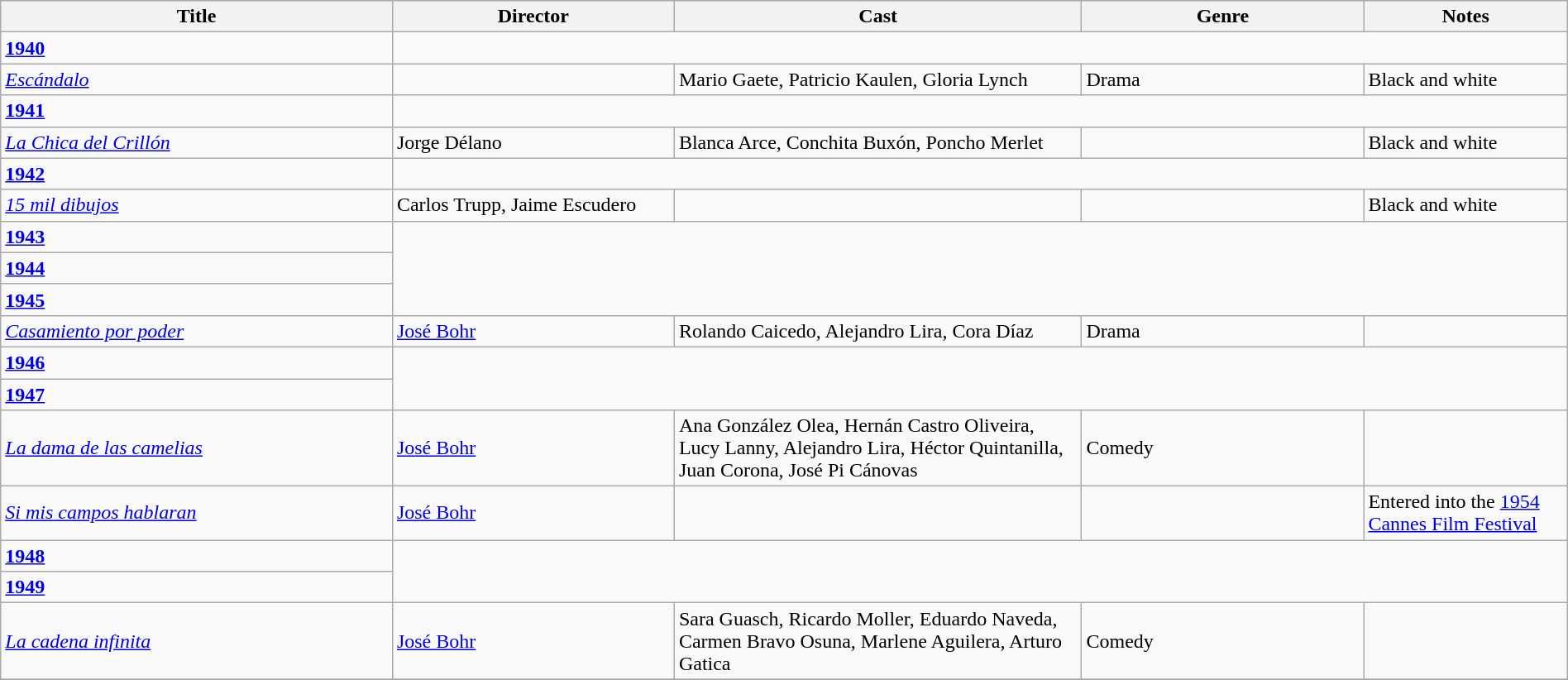<table class="wikitable" width= "100%">
<tr>
<th width=25%>Title</th>
<th width=18%>Director</th>
<th width=26%>Cast</th>
<th width=18%>Genre</th>
<th width=13%>Notes</th>
</tr>
<tr>
<td><strong><a href='#'>1940</a></strong></td>
</tr>
<tr>
<td><em><a href='#'>Escándalo</a></em></td>
<td></td>
<td>Mario Gaete, Patricio Kaulen, Gloria Lynch</td>
<td>Drama</td>
<td>Black and white</td>
</tr>
<tr>
<td><strong><a href='#'>1941</a></strong></td>
</tr>
<tr>
<td><em><a href='#'>La Chica del Crillón</a></em></td>
<td>Jorge Délano</td>
<td>Blanca Arce, Conchita Buxón, Poncho Merlet</td>
<td></td>
<td>Black and white</td>
</tr>
<tr>
<td><strong><a href='#'>1942</a></strong></td>
</tr>
<tr>
<td><em><a href='#'>15 mil dibujos</a></em></td>
<td>Carlos Trupp, Jaime Escudero</td>
<td></td>
<td></td>
<td>Black and white</td>
</tr>
<tr>
<td><strong><a href='#'>1943</a></strong></td>
</tr>
<tr>
<td><strong><a href='#'>1944</a></strong></td>
</tr>
<tr>
<td><strong><a href='#'>1945</a></strong></td>
</tr>
<tr>
<td><em><a href='#'>Casamiento por poder</a></em></td>
<td><a href='#'>José Bohr</a></td>
<td>Rolando Caicedo, Alejandro Lira, Cora Díaz</td>
<td>Drama</td>
<td></td>
</tr>
<tr>
<td><strong><a href='#'>1946</a></strong></td>
</tr>
<tr>
<td><strong><a href='#'>1947</a></strong></td>
</tr>
<tr>
<td><em><a href='#'>La dama de las camelias</a></em></td>
<td><a href='#'>José Bohr</a></td>
<td>Ana González Olea, Hernán Castro Oliveira, Lucy Lanny, Alejandro Lira, Héctor Quintanilla, Juan Corona, José Pi Cánovas</td>
<td>Comedy</td>
<td></td>
</tr>
<tr>
<td><em><a href='#'>Si mis campos hablaran</a></em></td>
<td><a href='#'>José Bohr</a></td>
<td></td>
<td></td>
<td>Entered into the <a href='#'>1954 Cannes Film Festival</a></td>
</tr>
<tr>
<td><strong><a href='#'>1948</a></strong></td>
</tr>
<tr>
<td><strong><a href='#'>1949</a></strong></td>
</tr>
<tr>
<td><em><a href='#'>La cadena infinita</a></em></td>
<td><a href='#'>José Bohr</a></td>
<td>Sara Guasch, Ricardo Moller, Eduardo Naveda, Carmen Bravo Osuna, Marlene Aguilera, Arturo Gatica</td>
<td>Comedy</td>
<td></td>
</tr>
<tr>
</tr>
</table>
